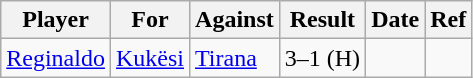<table class="wikitable">
<tr>
<th>Player</th>
<th>For</th>
<th>Against</th>
<th style="text-align:center">Result</th>
<th>Date</th>
<th>Ref</th>
</tr>
<tr>
<td> <a href='#'>Reginaldo</a></td>
<td><a href='#'>Kukësi</a></td>
<td><a href='#'>Tirana</a></td>
<td>3–1 (H)</td>
<td></td>
<td></td>
</tr>
</table>
